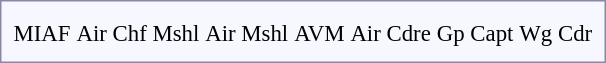<table style="border:1px solid #8888aa; background-color:#f7f8ff; padding:5px; font-size:95%; margin: 0px 12px 12px 0px; text-align:center;">
<tr>
<td></td>
<td></td>
<td></td>
<td></td>
<td></td>
<td></td>
<td></td>
</tr>
<tr>
<td>MIAF</td>
<td>Air Chf Mshl</td>
<td>Air Mshl</td>
<td>AVM</td>
<td>Air Cdre</td>
<td>Gp Capt</td>
<td>Wg Cdr</td>
</tr>
<tr>
</tr>
</table>
